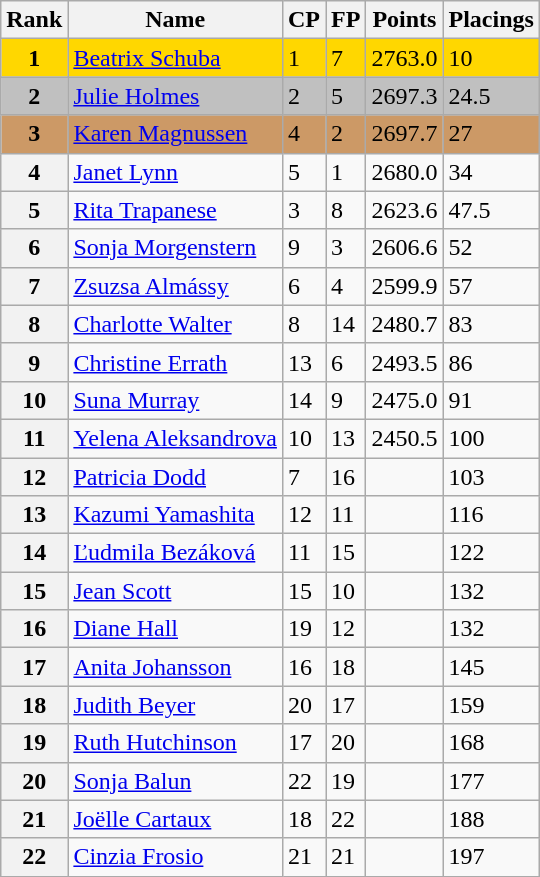<table class="wikitable">
<tr>
<th>Rank</th>
<th>Name</th>
<th>CP</th>
<th>FP</th>
<th>Points</th>
<th>Placings</th>
</tr>
<tr bgcolor=gold>
<td align=center><strong>1</strong></td>
<td> <a href='#'>Beatrix Schuba</a></td>
<td>1</td>
<td>7</td>
<td>2763.0</td>
<td>10</td>
</tr>
<tr bgcolor=silver>
<td align=center><strong>2</strong></td>
<td> <a href='#'>Julie Holmes</a></td>
<td>2</td>
<td>5</td>
<td>2697.3</td>
<td>24.5</td>
</tr>
<tr bgcolor=cc9966>
<td align=center><strong>3</strong></td>
<td> <a href='#'>Karen Magnussen</a></td>
<td>4</td>
<td>2</td>
<td>2697.7</td>
<td>27</td>
</tr>
<tr>
<th>4</th>
<td> <a href='#'>Janet Lynn</a></td>
<td>5</td>
<td>1</td>
<td>2680.0</td>
<td>34</td>
</tr>
<tr>
<th>5</th>
<td> <a href='#'>Rita Trapanese</a></td>
<td>3</td>
<td>8</td>
<td>2623.6</td>
<td>47.5</td>
</tr>
<tr>
<th>6</th>
<td> <a href='#'>Sonja Morgenstern</a></td>
<td>9</td>
<td>3</td>
<td>2606.6</td>
<td>52</td>
</tr>
<tr>
<th>7</th>
<td> <a href='#'>Zsuzsa Almássy</a></td>
<td>6</td>
<td>4</td>
<td>2599.9</td>
<td>57</td>
</tr>
<tr>
<th>8</th>
<td> <a href='#'>Charlotte Walter</a></td>
<td>8</td>
<td>14</td>
<td>2480.7</td>
<td>83</td>
</tr>
<tr>
<th>9</th>
<td> <a href='#'>Christine Errath</a></td>
<td>13</td>
<td>6</td>
<td>2493.5</td>
<td>86</td>
</tr>
<tr>
<th>10</th>
<td> <a href='#'>Suna Murray</a></td>
<td>14</td>
<td>9</td>
<td>2475.0</td>
<td>91</td>
</tr>
<tr>
<th>11</th>
<td> <a href='#'>Yelena Aleksandrova</a></td>
<td>10</td>
<td>13</td>
<td>2450.5</td>
<td>100</td>
</tr>
<tr>
<th>12</th>
<td> <a href='#'>Patricia Dodd</a></td>
<td>7</td>
<td>16</td>
<td></td>
<td>103</td>
</tr>
<tr>
<th>13</th>
<td> <a href='#'>Kazumi Yamashita</a></td>
<td>12</td>
<td>11</td>
<td></td>
<td>116</td>
</tr>
<tr>
<th>14</th>
<td> <a href='#'>Ľudmila Bezáková</a></td>
<td>11</td>
<td>15</td>
<td></td>
<td>122</td>
</tr>
<tr>
<th>15</th>
<td> <a href='#'>Jean Scott</a></td>
<td>15</td>
<td>10</td>
<td></td>
<td>132</td>
</tr>
<tr>
<th>16</th>
<td> <a href='#'>Diane Hall</a></td>
<td>19</td>
<td>12</td>
<td></td>
<td>132</td>
</tr>
<tr>
<th>17</th>
<td> <a href='#'>Anita Johansson</a></td>
<td>16</td>
<td>18</td>
<td></td>
<td>145</td>
</tr>
<tr>
<th>18</th>
<td> <a href='#'>Judith Beyer</a></td>
<td>20</td>
<td>17</td>
<td></td>
<td>159</td>
</tr>
<tr>
<th>19</th>
<td> <a href='#'>Ruth Hutchinson</a></td>
<td>17</td>
<td>20</td>
<td></td>
<td>168</td>
</tr>
<tr>
<th>20</th>
<td> <a href='#'>Sonja Balun</a></td>
<td>22</td>
<td>19</td>
<td></td>
<td>177</td>
</tr>
<tr>
<th>21</th>
<td> <a href='#'>Joëlle Cartaux</a></td>
<td>18</td>
<td>22</td>
<td></td>
<td>188</td>
</tr>
<tr>
<th>22</th>
<td> <a href='#'>Cinzia Frosio</a></td>
<td>21</td>
<td>21</td>
<td></td>
<td>197</td>
</tr>
</table>
